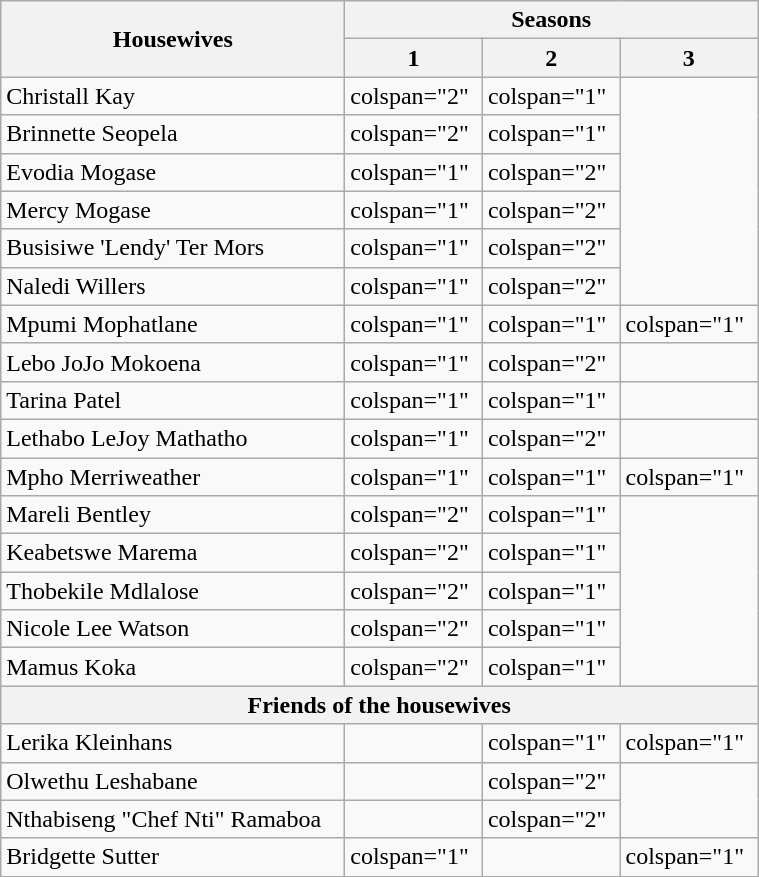<table class="wikitable plainrowheaders" width="40%">
<tr>
<th rowspan="2" style="width:20%;">Housewives</th>
<th colspan="5">Seasons</th>
</tr>
<tr>
<th style="width:9%;">1</th>
<th style="width:9%;">2</th>
<th style="width:9%;">3</th>
</tr>
<tr>
<td>Christall Kay</td>
<td>colspan="2" </td>
<td>colspan="1" </td>
</tr>
<tr>
<td>Brinnette Seopela</td>
<td>colspan="2" </td>
<td>colspan="1" </td>
</tr>
<tr>
<td>Evodia Mogase</td>
<td>colspan="1" </td>
<td>colspan="2" </td>
</tr>
<tr>
<td>Mercy Mogase</td>
<td>colspan="1" </td>
<td>colspan="2" </td>
</tr>
<tr>
<td>Busisiwe 'Lendy' Ter Mors</td>
<td>colspan="1" </td>
<td>colspan="2" </td>
</tr>
<tr>
<td>Naledi Willers</td>
<td>colspan="1" </td>
<td>colspan="2" </td>
</tr>
<tr>
<td>Mpumi Mophatlane</td>
<td>colspan="1" </td>
<td>colspan="1" </td>
<td>colspan="1" </td>
</tr>
<tr>
<td>Lebo JoJo Mokoena</td>
<td>colspan="1" </td>
<td>colspan="2" </td>
</tr>
<tr>
<td>Tarina Patel</td>
<td>colspan="1" </td>
<td>colspan="1" </td>
<td></td>
</tr>
<tr>
<td>Lethabo LeJoy Mathatho</td>
<td>colspan="1" </td>
<td>colspan="2" </td>
</tr>
<tr>
<td>Mpho Merriweather</td>
<td>colspan="1" </td>
<td>colspan="1" </td>
<td>colspan="1" </td>
</tr>
<tr>
<td>Mareli Bentley</td>
<td>colspan="2" </td>
<td>colspan="1" </td>
</tr>
<tr>
<td>Keabetswe Marema</td>
<td>colspan="2" </td>
<td>colspan="1" </td>
</tr>
<tr>
<td>Thobekile Mdlalose </td>
<td>colspan="2" </td>
<td>colspan="1" </td>
</tr>
<tr>
<td>Nicole Lee Watson</td>
<td>colspan="2" </td>
<td>colspan="1" </td>
</tr>
<tr>
<td>Mamus Koka</td>
<td>colspan="2" </td>
<td>colspan="1" </td>
</tr>
<tr>
<th colspan="7">Friends of the housewives</th>
</tr>
<tr>
<td>Lerika Kleinhans</td>
<td></td>
<td>colspan="1" </td>
<td>colspan="1" </td>
</tr>
<tr>
<td>Olwethu Leshabane</td>
<td></td>
<td>colspan="2" </td>
</tr>
<tr>
<td nowrap="">Nthabiseng "Chef Nti" Ramaboa</td>
<td></td>
<td>colspan="2" </td>
</tr>
<tr>
<td>Bridgette Sutter</td>
<td>colspan="1" </td>
<td></td>
<td>colspan="1" </td>
</tr>
<tr>
</tr>
<tr>
</tr>
</table>
